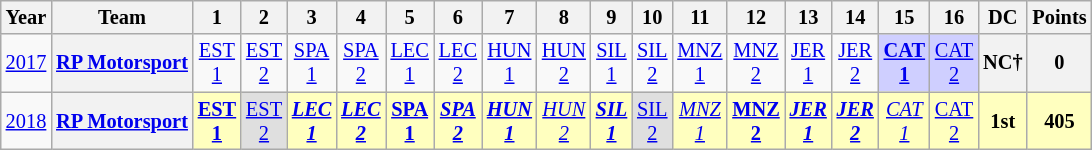<table class="wikitable" style="text-align:center; font-size:85%">
<tr>
<th>Year</th>
<th>Team</th>
<th>1</th>
<th>2</th>
<th>3</th>
<th>4</th>
<th>5</th>
<th>6</th>
<th>7</th>
<th>8</th>
<th>9</th>
<th>10</th>
<th>11</th>
<th>12</th>
<th>13</th>
<th>14</th>
<th>15</th>
<th>16</th>
<th>DC</th>
<th>Points</th>
</tr>
<tr>
<td><a href='#'>2017</a></td>
<th nowrap><a href='#'>RP Motorsport</a></th>
<td><a href='#'>EST<br>1</a></td>
<td><a href='#'>EST<br>2</a></td>
<td><a href='#'>SPA<br>1</a></td>
<td><a href='#'>SPA<br>2</a></td>
<td><a href='#'>LEC<br>1</a></td>
<td><a href='#'>LEC<br>2</a></td>
<td><a href='#'>HUN<br>1</a></td>
<td><a href='#'>HUN<br>2</a></td>
<td><a href='#'>SIL<br>1</a></td>
<td><a href='#'>SIL<br>2</a></td>
<td><a href='#'>MNZ<br>1</a></td>
<td><a href='#'>MNZ<br>2</a></td>
<td><a href='#'>JER<br>1</a></td>
<td><a href='#'>JER<br>2</a></td>
<td style="background:#CFCFFF;"><strong><a href='#'>CAT<br>1</a></strong><br></td>
<td style="background:#CFCFFF;"><a href='#'>CAT<br>2</a><br></td>
<th>NC†</th>
<th>0</th>
</tr>
<tr>
<td><a href='#'>2018</a></td>
<th nowrap><a href='#'>RP Motorsport</a></th>
<td style="background:#FFFFBF;"><strong><a href='#'>EST<br>1</a></strong><br></td>
<td style="background:#DFDFDF;"><a href='#'>EST<br>2</a><br></td>
<td style="background:#FFFFBF;"><strong><em><a href='#'>LEC<br>1</a></em></strong><br></td>
<td style="background:#FFFFBF;"><strong><em><a href='#'>LEC<br>2</a></em></strong><br></td>
<td style="background:#FFFFBF;"><strong><a href='#'>SPA<br>1</a></strong><br></td>
<td style="background:#FFFFBF;"><strong><em><a href='#'>SPA<br>2</a></em></strong><br></td>
<td style="background:#FFFFBF;"><strong><em><a href='#'>HUN<br>1</a></em></strong><br></td>
<td style="background:#FFFFBF;"><em><a href='#'>HUN<br>2</a></em><br></td>
<td style="background:#FFFFBF;"><strong><em><a href='#'>SIL<br>1</a></em></strong><br></td>
<td style="background:#DFDFDF;"><a href='#'>SIL<br>2</a><br></td>
<td style="background:#FFFFBF;"><em><a href='#'>MNZ<br>1</a></em><br></td>
<td style="background:#FFFFBF;"><strong><a href='#'>MNZ<br>2</a></strong><br></td>
<td style="background:#FFFFBF;"><strong><em><a href='#'>JER<br>1</a></em></strong><br></td>
<td style="background:#FFFFBF;"><strong><em><a href='#'>JER<br>2</a></em></strong><br></td>
<td style="background:#FFFFBF;"><em><a href='#'>CAT<br>1</a></em><br></td>
<td style="background:#FFFFBF;"><a href='#'>CAT<br>2</a><br></td>
<th style="background:#FFFFBF;">1st</th>
<th style="background:#FFFFBF;">405</th>
</tr>
</table>
